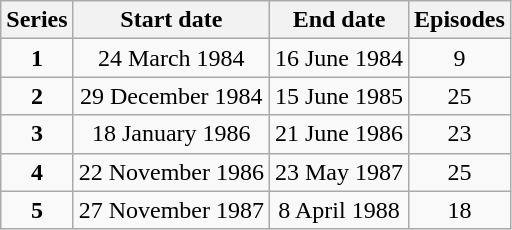<table class="wikitable" style="text-align:center;">
<tr>
<th>Series</th>
<th>Start date</th>
<th>End date</th>
<th>Episodes</th>
</tr>
<tr>
<td><strong>1</strong></td>
<td>24 March 1984</td>
<td>16 June 1984</td>
<td>9</td>
</tr>
<tr>
<td><strong>2</strong></td>
<td>29 December 1984</td>
<td>15 June 1985</td>
<td>25</td>
</tr>
<tr>
<td><strong>3</strong></td>
<td>18 January 1986</td>
<td>21 June 1986</td>
<td>23</td>
</tr>
<tr>
<td><strong>4</strong></td>
<td>22 November 1986</td>
<td>23 May 1987</td>
<td>25</td>
</tr>
<tr>
<td><strong>5</strong></td>
<td>27 November 1987</td>
<td>8 April 1988</td>
<td>18</td>
</tr>
</table>
